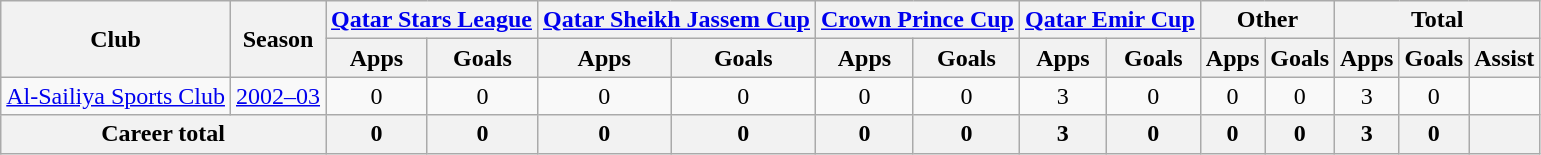<table class="wikitable" style="text-align: center">
<tr>
<th rowspan="2">Club</th>
<th rowspan="2">Season</th>
<th colspan="2"><a href='#'>Qatar Stars League</a></th>
<th colspan="2"><a href='#'>Qatar Sheikh Jassem Cup</a></th>
<th colspan="2"><a href='#'>Crown Prince Cup</a></th>
<th colspan="2"><a href='#'>Qatar Emir Cup</a></th>
<th colspan="2">Other</th>
<th colspan="3">Total</th>
</tr>
<tr>
<th>Apps</th>
<th>Goals</th>
<th>Apps</th>
<th>Goals</th>
<th>Apps</th>
<th>Goals</th>
<th>Apps</th>
<th>Goals</th>
<th>Apps</th>
<th>Goals</th>
<th>Apps</th>
<th>Goals</th>
<th>Assist</th>
</tr>
<tr>
<td rowspan="1"><a href='#'>Al-Sailiya Sports Club</a></td>
<td><a href='#'>2002–03</a></td>
<td>0</td>
<td>0</td>
<td>0</td>
<td>0</td>
<td>0</td>
<td>0</td>
<td>3</td>
<td>0</td>
<td>0</td>
<td>0</td>
<td>3</td>
<td>0</td>
<td></td>
</tr>
<tr>
<th colspan="2">Career total</th>
<th>0</th>
<th>0</th>
<th>0</th>
<th>0</th>
<th>0</th>
<th>0</th>
<th>3</th>
<th>0</th>
<th>0</th>
<th>0</th>
<th>3</th>
<th>0</th>
<th></th>
</tr>
</table>
